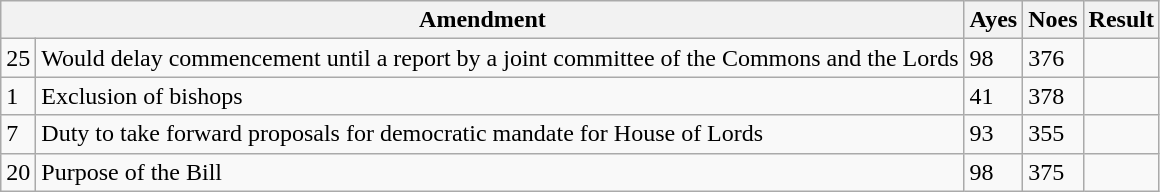<table class="wikitable">
<tr>
<th colspan="2">Amendment</th>
<th>Ayes</th>
<th>Noes</th>
<th>Result</th>
</tr>
<tr>
<td>25</td>
<td>Would delay commencement until a report by a joint committee of the Commons and the Lords</td>
<td>98</td>
<td>376</td>
<td></td>
</tr>
<tr>
<td>1</td>
<td>Exclusion of bishops</td>
<td>41</td>
<td>378</td>
<td></td>
</tr>
<tr>
<td>7</td>
<td>Duty to take forward proposals for democratic mandate for House of Lords</td>
<td>93</td>
<td>355</td>
<td></td>
</tr>
<tr>
<td>20</td>
<td>Purpose of the Bill</td>
<td>98</td>
<td>375</td>
<td></td>
</tr>
</table>
